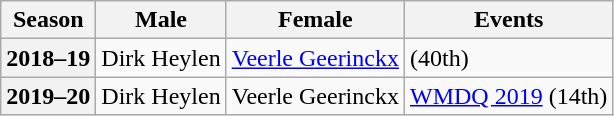<table class="wikitable">
<tr>
<th scope="col">Season</th>
<th scope="col">Male</th>
<th scope="col">Female</th>
<th scope="col">Events</th>
</tr>
<tr>
<th scope="row">2018–19</th>
<td>Dirk Heylen</td>
<td><a href='#'>Veerle Geerinckx</a></td>
<td> (40th)</td>
</tr>
<tr>
<th scope="row">2019–20</th>
<td>Dirk Heylen</td>
<td>Veerle Geerinckx</td>
<td><a href='#'>WMDQ 2019</a> (14th)</td>
</tr>
</table>
